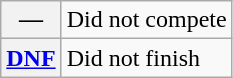<table class="wikitable">
<tr>
<th scope="row">—</th>
<td>Did not compete</td>
</tr>
<tr>
<th scope="row"><a href='#'>DNF</a></th>
<td>Did not finish</td>
</tr>
</table>
